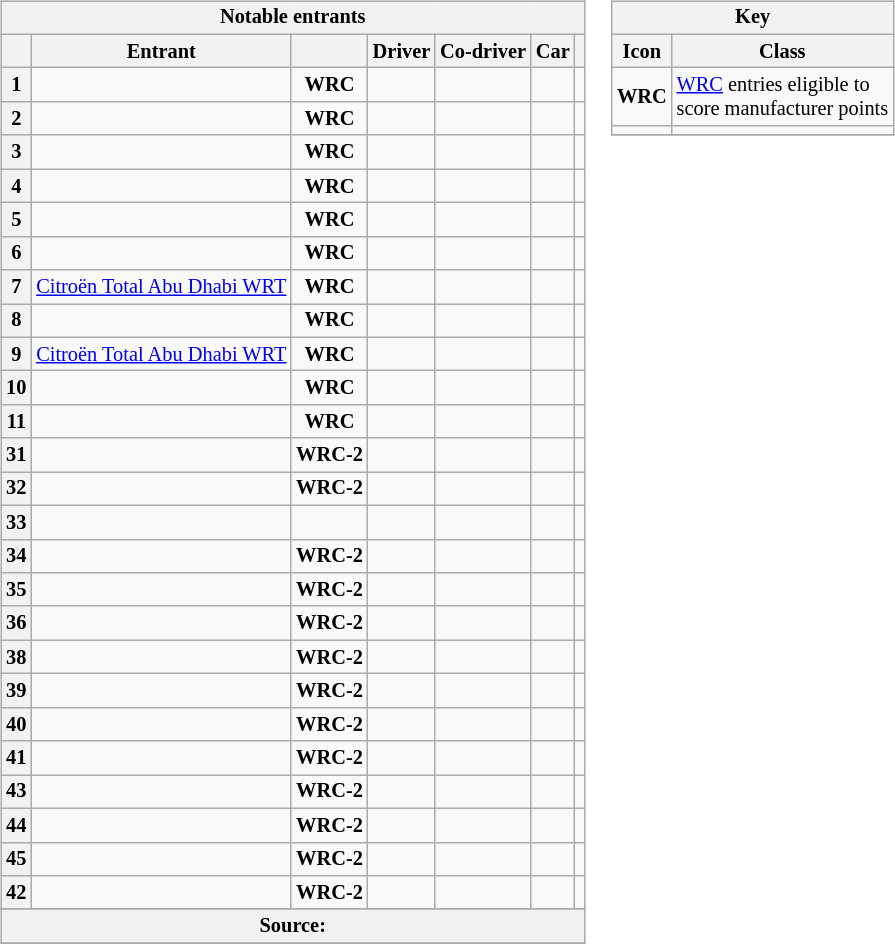<table>
<tr>
<td><br><table class="wikitable plainrowheaders sortable" style="font-size: 85%">
<tr>
<th scope=row colspan="7" style="text-align: center;"><strong>Notable entrants</strong></th>
</tr>
<tr>
<th scope=col></th>
<th scope=col>Entrant</th>
<th scope=col></th>
<th scope=col>Driver</th>
<th scope=col>Co-driver</th>
<th scope=col>Car</th>
<th scope=col></th>
</tr>
<tr>
<th scope=row style="text-align: center;">1</th>
<td></td>
<td align="center"><strong><span>WRC</span></strong></td>
<td></td>
<td></td>
<td></td>
<td align="center"></td>
</tr>
<tr>
<th scope=row style="text-align: center;">2</th>
<td></td>
<td align="center"><strong><span>WRC</span></strong></td>
<td></td>
<td></td>
<td></td>
<td align="center"></td>
</tr>
<tr>
<th scope=row style="text-align: center;">3</th>
<td></td>
<td align="center"><strong><span>WRC</span></strong></td>
<td></td>
<td></td>
<td></td>
<td align="center"></td>
</tr>
<tr>
<th scope=row style="text-align: center;">4</th>
<td></td>
<td align="center"><strong><span>WRC</span></strong></td>
<td></td>
<td></td>
<td></td>
<td align="center"></td>
</tr>
<tr>
<th scope=row style="text-align: center;">5</th>
<td></td>
<td align="center"><strong><span>WRC</span></strong></td>
<td></td>
<td></td>
<td></td>
<td align="center"></td>
</tr>
<tr>
<th scope=row style="text-align: center;">6</th>
<td></td>
<td align="center"><strong><span>WRC</span></strong></td>
<td></td>
<td></td>
<td></td>
<td align="center"></td>
</tr>
<tr>
<th scope=row style="text-align: center;">7</th>
<td> <a href='#'>Citroën Total Abu Dhabi WRT</a></td>
<td align="center"><strong><span>WRC</span></strong></td>
<td></td>
<td></td>
<td></td>
<td align="center"></td>
</tr>
<tr>
<th scope=row style="text-align: center;">8</th>
<td></td>
<td align="center"><strong><span>WRC</span></strong></td>
<td></td>
<td></td>
<td></td>
<td align="center"></td>
</tr>
<tr>
<th scope=row style="text-align: center;">9</th>
<td> <a href='#'>Citroën Total Abu Dhabi WRT</a></td>
<td align="center"><strong><span>WRC</span></strong></td>
<td></td>
<td></td>
<td></td>
<td align="center"></td>
</tr>
<tr>
<th scope=row style="text-align: center;">10</th>
<td></td>
<td align="center"><strong><span>WRC</span></strong></td>
<td></td>
<td></td>
<td></td>
<td align="center"></td>
</tr>
<tr>
<th scope=row style="text-align: center;">11</th>
<td></td>
<td align="center"><strong><span>WRC</span></strong></td>
<td></td>
<td></td>
<td></td>
<td align="center"></td>
</tr>
<tr>
<th scope=row style="text-align: center;">31</th>
<td></td>
<td align="center"><strong><span>WRC-2</span></strong></td>
<td></td>
<td></td>
<td></td>
<td align="center"></td>
</tr>
<tr>
<th scope=row style="text-align: center;">32</th>
<td></td>
<td align="center"><strong><span>WRC-2</span></strong></td>
<td></td>
<td></td>
<td></td>
<td align="center"></td>
</tr>
<tr>
<th scope=row style="text-align: center;">33</th>
<td></td>
<td align="center"><strong><span></span></strong></td>
<td></td>
<td></td>
<td></td>
<td align="center"></td>
</tr>
<tr>
<th scope=row style="text-align: center;">34</th>
<td></td>
<td align="center"><strong><span>WRC-2</span></strong></td>
<td></td>
<td></td>
<td></td>
<td align="center"></td>
</tr>
<tr>
<th scope=row style="text-align: center;">35</th>
<td></td>
<td align="center"><strong><span>WRC-2</span></strong></td>
<td></td>
<td></td>
<td></td>
<td align="center"></td>
</tr>
<tr>
<th scope=row style="text-align: center;">36</th>
<td></td>
<td align="center"><strong><span>WRC-2</span></strong></td>
<td></td>
<td></td>
<td></td>
<td align="center"></td>
</tr>
<tr>
<th scope=row style="text-align: center;">38</th>
<td></td>
<td align="center"><strong><span>WRC-2</span></strong></td>
<td></td>
<td></td>
<td></td>
<td align="center"></td>
</tr>
<tr>
<th scope=row style="text-align: center;">39</th>
<td></td>
<td align="center"><strong><span>WRC-2</span></strong></td>
<td></td>
<td></td>
<td></td>
<td align="center"></td>
</tr>
<tr>
<th scope=row style="text-align: center;">40</th>
<td></td>
<td align="center"><strong><span>WRC-2</span></strong></td>
<td></td>
<td></td>
<td></td>
<td align="center"></td>
</tr>
<tr>
<th scope=row style="text-align: center;">41</th>
<td></td>
<td align="center"><strong><span>WRC-2</span></strong></td>
<td></td>
<td></td>
<td></td>
<td align="center"></td>
</tr>
<tr>
<th scope=row style="text-align: center;">43</th>
<td></td>
<td align="center"><strong><span>WRC-2</span></strong></td>
<td></td>
<td></td>
<td></td>
<td align="center"></td>
</tr>
<tr>
<th scope=row style="text-align: center;">44</th>
<td></td>
<td align="center"><strong><span>WRC-2</span></strong></td>
<td></td>
<td></td>
<td></td>
<td align="center"></td>
</tr>
<tr>
<th scope=row style="text-align: center;">45</th>
<td></td>
<td align="center"><strong><span>WRC-2</span></strong></td>
<td></td>
<td></td>
<td></td>
<td align="center"></td>
</tr>
<tr>
<th scope=row style="text-align: center;">42</th>
<td></td>
<td align="center"><strong><span>WRC-2</span></strong></td>
<td></td>
<td></td>
<td></td>
<td align="center"></td>
</tr>
<tr>
</tr>
<tr>
<th scope=row colspan="7" style="text-align: center;"><strong>Source:</strong></th>
</tr>
<tr>
</tr>
</table>
</td>
<td valign="top"><br><table align="right" class="wikitable" style="font-size: 85%;">
<tr>
<th colspan="2">Key</th>
</tr>
<tr>
<th>Icon</th>
<th>Class</th>
</tr>
<tr>
<td align="center"><strong><span>WRC</span></strong></td>
<td><a href='#'>WRC</a> entries eligible to<br>score manufacturer points</td>
</tr>
<tr>
<td align="center"><strong><span></span></strong></td>
<td></td>
</tr>
<tr>
</tr>
</table>
</td>
</tr>
</table>
